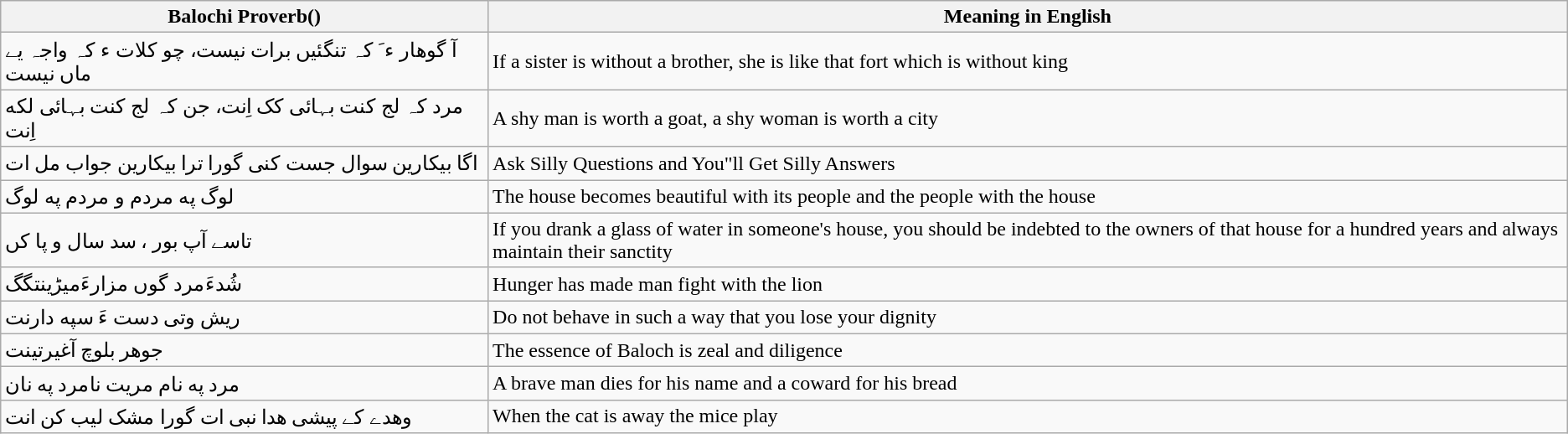<table class="wikitable">
<tr>
<th><strong>Balochi Proverb(<small></small>)</strong></th>
<th>Meaning in English</th>
</tr>
<tr>
<td>آ گوهار ء َ کہ تنگئيں برات نيست، چو کلات ء  کہ واجہ يے ماں نيست</td>
<td>If a sister is without a brother, she is like that fort which is without king</td>
</tr>
<tr>
<td>مرد کہ لج کنت بہائی کک اِنت، جن کہ لج کنت بہائی لکه اِنت</td>
<td>A shy man is worth a goat, a shy woman is worth a city</td>
</tr>
<tr>
<td>اگا بیکارین سوال جست کنی گورا ترا بیکارین جواب مل ات</td>
<td>Ask Silly Questions and You"ll Get Silly Answers</td>
</tr>
<tr>
<td>لوگ په مردم و مردم په لوگ</td>
<td>The house becomes beautiful with its people and the people with the house</td>
</tr>
<tr>
<td>تاسے آپ بور ، سد سال و پا کں</td>
<td>If you drank a glass of water in someone's house, you should be indebted to the owners of that house for a hundred years and always maintain their sanctity</td>
</tr>
<tr>
<td>شُدءَمرد گوں مزارءَميڑينتگگ</td>
<td>Hunger has made man fight with the lion</td>
</tr>
<tr>
<td>ریش وتی دست ءَ سپه دارنت</td>
<td>Do not behave in such a way that you lose your dignity</td>
</tr>
<tr>
<td>جوهر بلوچ آغیرتینت</td>
<td>The essence of Baloch is zeal and diligence</td>
</tr>
<tr>
<td>مرد په نام مریت نامرد په نان</td>
<td>A brave man dies for his name and a coward for his bread</td>
</tr>
<tr>
<td>وھدے کے پیشی ھدا نبی ات گورا مشک لیب کن انت</td>
<td>When the cat is away the mice play</td>
</tr>
</table>
